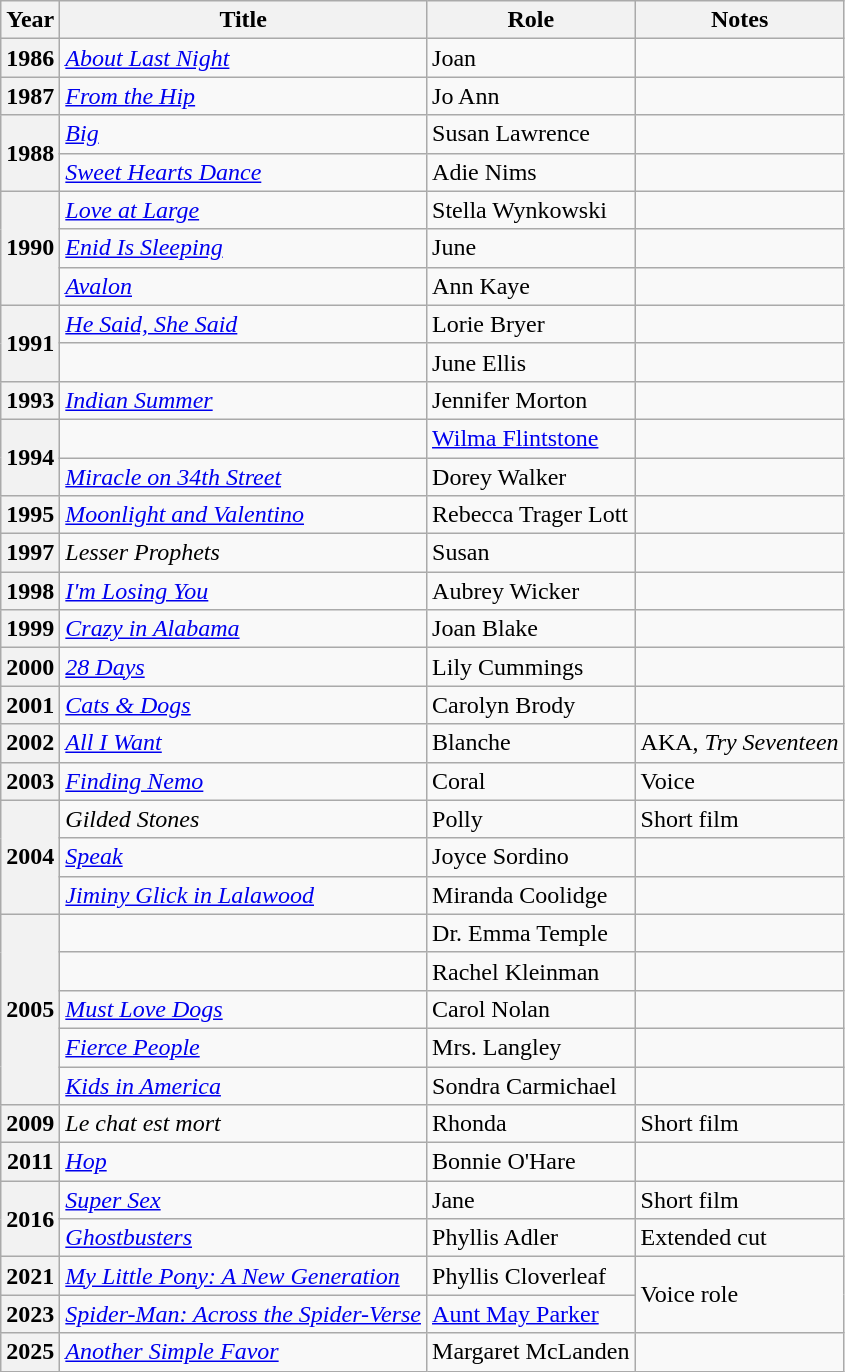<table class="wikitable sortable">
<tr>
<th>Year</th>
<th>Title</th>
<th>Role</th>
<th class="unsortable">Notes</th>
</tr>
<tr>
<th>1986</th>
<td><em><a href='#'>About Last Night</a></em></td>
<td>Joan</td>
<td></td>
</tr>
<tr>
<th>1987</th>
<td><em><a href='#'>From the Hip</a></em></td>
<td>Jo Ann</td>
<td></td>
</tr>
<tr>
<th rowspan="2">1988</th>
<td><em><a href='#'>Big</a></em></td>
<td>Susan Lawrence</td>
<td></td>
</tr>
<tr>
<td><em><a href='#'>Sweet Hearts Dance</a></em></td>
<td>Adie Nims</td>
<td></td>
</tr>
<tr>
<th rowspan="3">1990</th>
<td><em><a href='#'>Love at Large</a></em></td>
<td>Stella Wynkowski</td>
<td></td>
</tr>
<tr>
<td><em><a href='#'>Enid Is Sleeping</a></em></td>
<td>June</td>
<td></td>
</tr>
<tr>
<td><em><a href='#'>Avalon</a></em></td>
<td>Ann Kaye</td>
<td></td>
</tr>
<tr>
<th rowspan="2">1991</th>
<td><em><a href='#'>He Said, She Said</a></em></td>
<td>Lorie Bryer</td>
<td></td>
</tr>
<tr>
<td><em></em></td>
<td>June Ellis</td>
<td></td>
</tr>
<tr>
<th>1993</th>
<td><em><a href='#'>Indian Summer</a></em></td>
<td>Jennifer Morton</td>
<td></td>
</tr>
<tr>
<th rowspan="2">1994</th>
<td><em></em></td>
<td><a href='#'>Wilma Flintstone</a></td>
<td></td>
</tr>
<tr>
<td><em><a href='#'>Miracle on 34th Street</a></em></td>
<td>Dorey Walker</td>
<td></td>
</tr>
<tr>
<th>1995</th>
<td><em><a href='#'>Moonlight and Valentino</a></em></td>
<td>Rebecca Trager Lott</td>
<td></td>
</tr>
<tr>
<th>1997</th>
<td><em>Lesser Prophets</em></td>
<td>Susan</td>
<td></td>
</tr>
<tr>
<th>1998</th>
<td><em><a href='#'>I'm Losing You</a></em></td>
<td>Aubrey Wicker</td>
<td></td>
</tr>
<tr>
<th>1999</th>
<td><em><a href='#'>Crazy in Alabama</a></em></td>
<td>Joan Blake</td>
<td></td>
</tr>
<tr>
<th>2000</th>
<td><em><a href='#'>28 Days</a></em></td>
<td>Lily Cummings</td>
<td></td>
</tr>
<tr>
<th>2001</th>
<td><em><a href='#'>Cats & Dogs</a></em></td>
<td>Carolyn Brody</td>
<td></td>
</tr>
<tr>
<th>2002</th>
<td><em><a href='#'>All I Want</a></em></td>
<td>Blanche</td>
<td>AKA, <em>Try Seventeen</em></td>
</tr>
<tr>
<th>2003</th>
<td><em><a href='#'>Finding Nemo</a></em></td>
<td>Coral</td>
<td>Voice</td>
</tr>
<tr>
<th rowspan="3">2004</th>
<td><em>Gilded Stones</em></td>
<td>Polly</td>
<td>Short film</td>
</tr>
<tr>
<td><em><a href='#'>Speak</a></em></td>
<td>Joyce Sordino</td>
<td></td>
</tr>
<tr>
<td><em><a href='#'>Jiminy Glick in Lalawood</a></em></td>
<td>Miranda Coolidge</td>
<td></td>
</tr>
<tr>
<th rowspan="5">2005</th>
<td><em></em></td>
<td>Dr. Emma Temple</td>
<td></td>
</tr>
<tr>
<td><em></em></td>
<td>Rachel Kleinman</td>
<td></td>
</tr>
<tr>
<td><em><a href='#'>Must Love Dogs</a></em></td>
<td>Carol Nolan</td>
<td></td>
</tr>
<tr>
<td><a href='#'><em>Fierce People</em></a></td>
<td>Mrs. Langley</td>
<td></td>
</tr>
<tr>
<td><em><a href='#'>Kids in America</a></em></td>
<td>Sondra Carmichael</td>
<td></td>
</tr>
<tr>
<th>2009</th>
<td><em>Le chat est mort</em></td>
<td>Rhonda</td>
<td>Short film</td>
</tr>
<tr>
<th>2011</th>
<td><em><a href='#'>Hop</a></em></td>
<td>Bonnie O'Hare</td>
<td></td>
</tr>
<tr>
<th rowspan="2">2016</th>
<td><em><a href='#'>Super Sex</a></em></td>
<td>Jane</td>
<td>Short film</td>
</tr>
<tr>
<td><em><a href='#'>Ghostbusters</a></em></td>
<td>Phyllis Adler</td>
<td>Extended cut</td>
</tr>
<tr>
<th>2021</th>
<td><em><a href='#'>My Little Pony: A New Generation</a></em></td>
<td>Phyllis Cloverleaf</td>
<td rowspan=2>Voice role</td>
</tr>
<tr>
<th>2023</th>
<td><em><a href='#'>Spider-Man: Across the Spider-Verse</a></em></td>
<td><a href='#'>Aunt May Parker</a></td>
</tr>
<tr>
<th>2025</th>
<td><em><a href='#'>Another Simple Favor</a></em></td>
<td>Margaret McLanden</td>
<td></td>
</tr>
</table>
